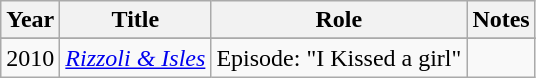<table class="wikitable sortable">
<tr>
<th>Year</th>
<th>Title</th>
<th>Role</th>
<th class="unsortable">Notes</th>
</tr>
<tr>
</tr>
<tr>
<td>2010</td>
<td><em><a href='#'>Rizzoli & Isles</a></em></td>
<td>Episode: "I Kissed a girl"</td>
<td></td>
</tr>
</table>
